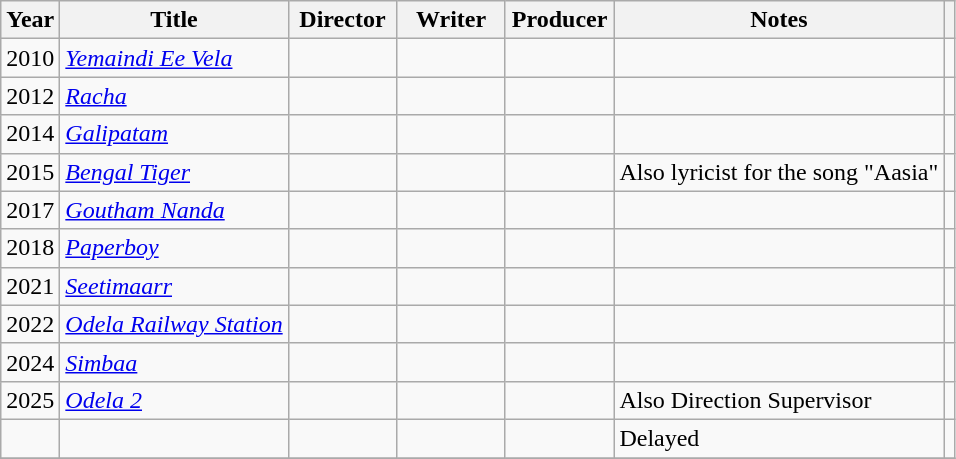<table class="wikitable plainrowheaders sortable">
<tr>
<th scope="col">Year</th>
<th scope="col">Title</th>
<th scope="col" width=65>Director</th>
<th scope="col" width=65>Writer</th>
<th scope="col" width=65>Producer</th>
<th scope="col" class="unsortable">Notes</th>
<th scope="col" class="unsortable"></th>
</tr>
<tr>
<td>2010</td>
<td><em><a href='#'>Yemaindi Ee Vela</a></em></td>
<td></td>
<td></td>
<td></td>
<td></td>
<td></td>
</tr>
<tr>
<td>2012</td>
<td><em><a href='#'>Racha</a></em></td>
<td></td>
<td></td>
<td></td>
<td></td>
<td></td>
</tr>
<tr>
<td>2014</td>
<td><em><a href='#'>Galipatam</a></em></td>
<td></td>
<td></td>
<td></td>
<td></td>
<td></td>
</tr>
<tr>
<td>2015</td>
<td><em><a href='#'>Bengal Tiger</a></em></td>
<td></td>
<td></td>
<td></td>
<td>Also lyricist for the song "Aasia"</td>
<td></td>
</tr>
<tr>
<td>2017</td>
<td><em><a href='#'>Goutham Nanda</a></em></td>
<td></td>
<td></td>
<td></td>
<td></td>
<td></td>
</tr>
<tr>
<td>2018</td>
<td><em><a href='#'>Paperboy</a></em></td>
<td></td>
<td></td>
<td></td>
<td></td>
<td></td>
</tr>
<tr>
<td>2021</td>
<td><em><a href='#'>Seetimaarr</a></em></td>
<td></td>
<td></td>
<td></td>
<td></td>
<td></td>
</tr>
<tr>
<td>2022</td>
<td><em><a href='#'>Odela Railway Station</a></em></td>
<td></td>
<td></td>
<td></td>
<td></td>
<td></td>
</tr>
<tr>
<td>2024</td>
<td><em><a href='#'>Simbaa</a></em></td>
<td></td>
<td></td>
<td></td>
<td></td>
<td></td>
</tr>
<tr>
<td>2025</td>
<td><em><a href='#'>Odela 2</a></em></td>
<td></td>
<td></td>
<td></td>
<td>Also Direction Supervisor</td>
<td></td>
</tr>
<tr>
<td rowspan="1"></td>
<td></td>
<td></td>
<td></td>
<td></td>
<td>Delayed</td>
<td></td>
</tr>
<tr>
</tr>
</table>
